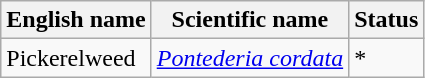<table class="wikitable" |>
<tr>
<th>English name</th>
<th>Scientific name</th>
<th>Status</th>
</tr>
<tr>
<td>Pickerelweed</td>
<td><em><a href='#'>Pontederia cordata</a></em></td>
<td>*</td>
</tr>
</table>
